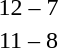<table style="text-align:center">
<tr>
<th width=200></th>
<th width=100></th>
<th width=200></th>
</tr>
<tr>
<td align=right><strong></strong></td>
<td>12 – 7</td>
<td align=left></td>
</tr>
<tr>
<td align=right><strong></strong></td>
<td>11 – 8</td>
<td align=left></td>
</tr>
</table>
